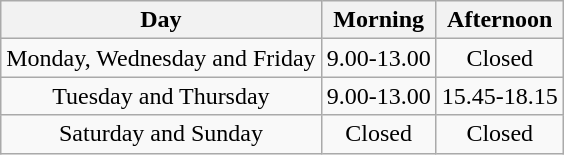<table class="wikitable" style="text-align:center">
<tr>
<th>Day</th>
<th>Morning</th>
<th>Afternoon</th>
</tr>
<tr>
<td>Monday, Wednesday and Friday</td>
<td>9.00-13.00</td>
<td>Closed</td>
</tr>
<tr>
<td>Tuesday and Thursday</td>
<td>9.00-13.00</td>
<td>15.45-18.15</td>
</tr>
<tr>
<td>Saturday and Sunday</td>
<td>Closed</td>
<td>Closed</td>
</tr>
</table>
